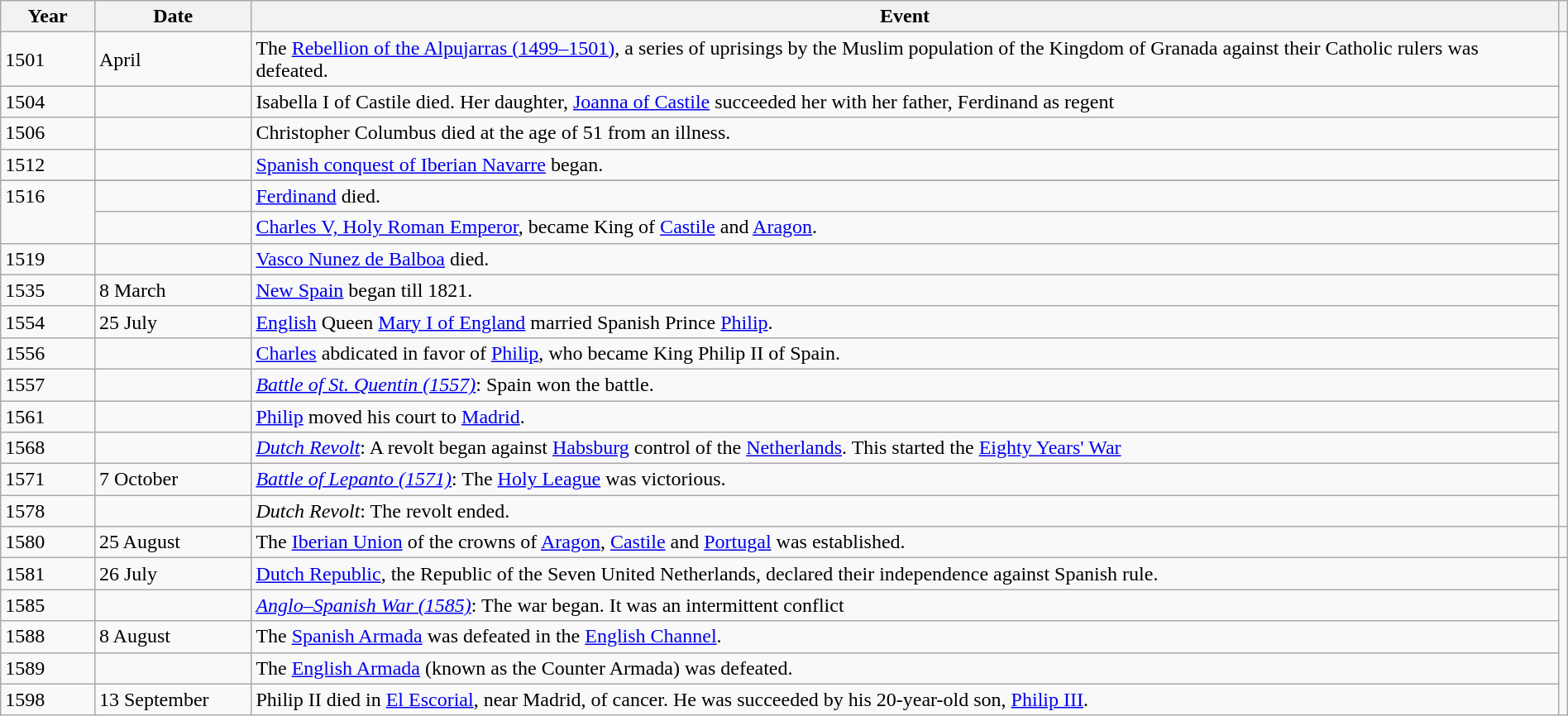<table class="wikitable" style="width:100%">
<tr>
<th style="width:6%">Year</th>
<th style="width:10%">Date</th>
<th>Event</th>
<th></th>
</tr>
<tr>
<td>1501</td>
<td>April</td>
<td>The <a href='#'>Rebellion of the Alpujarras (1499–1501)</a>, a series of uprisings by the Muslim population of the Kingdom of Granada against their Catholic rulers was defeated.</td>
</tr>
<tr>
<td>1504</td>
<td></td>
<td>Isabella I of Castile died. Her daughter, <a href='#'>Joanna of Castile</a> succeeded her with her father, Ferdinand as regent</td>
</tr>
<tr>
<td>1506</td>
<td></td>
<td>Christopher Columbus died at the age of 51 from an illness.</td>
</tr>
<tr>
<td>1512</td>
<td></td>
<td><a href='#'>Spanish conquest of Iberian Navarre</a> began.</td>
</tr>
<tr>
</tr>
<tr Christopher Columbus died at the age of 51 from an illness that took his precious life away from him.>
<td rowspan="2" style="vertical-align:top;">1516</td>
<td></td>
<td><a href='#'>Ferdinand</a> died.</td>
</tr>
<tr>
<td></td>
<td><a href='#'>Charles V, Holy Roman Emperor</a>, became King of <a href='#'>Castile</a> and <a href='#'>Aragon</a>.</td>
</tr>
<tr>
<td>1519</td>
<td></td>
<td><a href='#'>Vasco Nunez de Balboa</a> died.</td>
</tr>
<tr>
<td>1535</td>
<td>8 March</td>
<td><a href='#'>New Spain</a> began till 1821.</td>
</tr>
<tr>
<td>1554</td>
<td>25 July</td>
<td><a href='#'>English</a> Queen <a href='#'>Mary I of England</a> married Spanish Prince <a href='#'>Philip</a>.</td>
</tr>
<tr>
<td>1556</td>
<td></td>
<td><a href='#'>Charles</a> abdicated in favor of <a href='#'>Philip</a>, who became King Philip II of Spain.</td>
</tr>
<tr>
<td>1557</td>
<td></td>
<td><em><a href='#'>Battle of St. Quentin (1557)</a></em>: Spain won the battle.</td>
</tr>
<tr>
<td>1561</td>
<td></td>
<td><a href='#'>Philip</a> moved his court to <a href='#'>Madrid</a>.</td>
</tr>
<tr>
<td>1568</td>
<td></td>
<td><em><a href='#'>Dutch Revolt</a></em>: A revolt began against <a href='#'>Habsburg</a> control of the <a href='#'>Netherlands</a>. This started the <a href='#'>Eighty Years' War</a></td>
</tr>
<tr>
<td>1571</td>
<td>7 October</td>
<td><em><a href='#'>Battle of Lepanto (1571)</a></em>: The <a href='#'>Holy League</a> was victorious.</td>
</tr>
<tr>
<td>1578</td>
<td></td>
<td><em>Dutch Revolt</em>: The revolt ended.</td>
</tr>
<tr>
<td>1580</td>
<td>25 August</td>
<td>The <a href='#'>Iberian Union</a> of the crowns of <a href='#'>Aragon</a>, <a href='#'>Castile</a> and <a href='#'>Portugal</a> was established.</td>
<td><br></td>
</tr>
<tr>
<td>1581</td>
<td>26 July</td>
<td><a href='#'>Dutch Republic</a>, the Republic of the Seven United Netherlands, declared their independence against Spanish rule.</td>
</tr>
<tr>
<td>1585</td>
<td></td>
<td><em><a href='#'>Anglo–Spanish War (1585)</a></em>: The war began. It was an intermittent conflict</td>
</tr>
<tr>
<td>1588</td>
<td>8 August</td>
<td>The <a href='#'>Spanish Armada</a> was defeated in the <a href='#'>English Channel</a>.</td>
</tr>
<tr>
<td>1589</td>
<td></td>
<td>The <a href='#'>English Armada</a> (known as the Counter Armada) was defeated.</td>
</tr>
<tr>
<td>1598</td>
<td>13 September</td>
<td>Philip II died in <a href='#'>El Escorial</a>, near Madrid, of cancer. He was succeeded by his 20-year-old son, <a href='#'>Philip III</a>.</td>
</tr>
</table>
